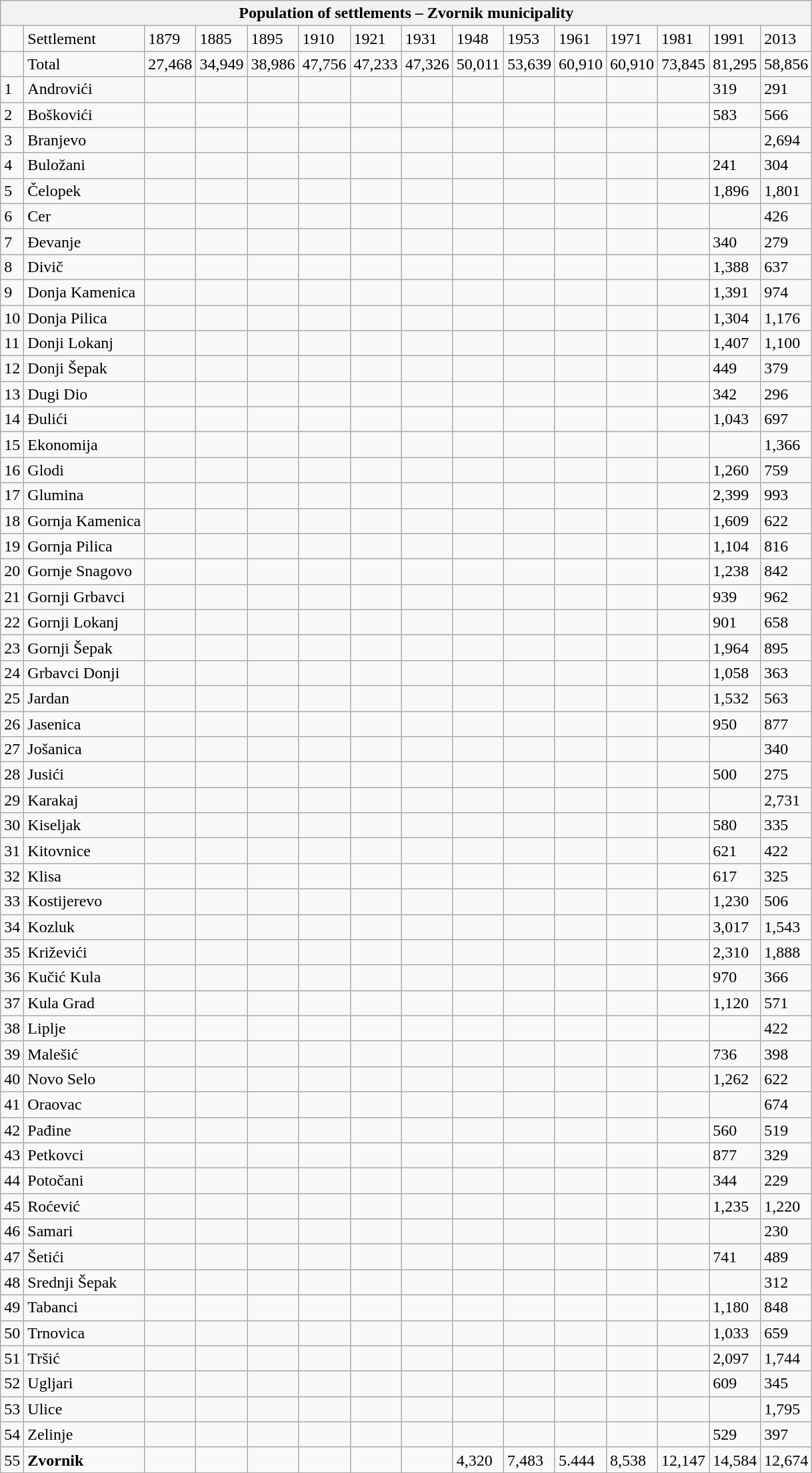<table class="wikitable">
<tr>
<th colspan="15">Population of settlements – Zvornik municipality</th>
</tr>
<tr>
<td></td>
<td>Settlement</td>
<td>1879</td>
<td>1885</td>
<td>1895</td>
<td>1910</td>
<td>1921</td>
<td>1931</td>
<td>1948</td>
<td>1953</td>
<td>1961</td>
<td>1971</td>
<td>1981</td>
<td>1991</td>
<td>2013</td>
</tr>
<tr>
<td></td>
<td>Total</td>
<td>27,468</td>
<td>34,949</td>
<td>38,986</td>
<td>47,756</td>
<td>47,233</td>
<td>47,326</td>
<td>50,011</td>
<td>53,639</td>
<td>60,910</td>
<td>60,910</td>
<td>73,845</td>
<td>81,295</td>
<td>58,856</td>
</tr>
<tr>
<td>1</td>
<td>Androvići</td>
<td></td>
<td></td>
<td></td>
<td></td>
<td></td>
<td></td>
<td></td>
<td></td>
<td></td>
<td></td>
<td></td>
<td>319</td>
<td>291</td>
</tr>
<tr>
<td>2</td>
<td>Boškovići</td>
<td></td>
<td></td>
<td></td>
<td></td>
<td></td>
<td></td>
<td></td>
<td></td>
<td></td>
<td></td>
<td></td>
<td>583</td>
<td>566</td>
</tr>
<tr>
<td>3</td>
<td>Branjevo</td>
<td></td>
<td></td>
<td></td>
<td></td>
<td></td>
<td></td>
<td></td>
<td></td>
<td></td>
<td></td>
<td></td>
<td></td>
<td>2,694</td>
</tr>
<tr>
<td>4</td>
<td>Buložani</td>
<td></td>
<td></td>
<td></td>
<td></td>
<td></td>
<td></td>
<td></td>
<td></td>
<td></td>
<td></td>
<td></td>
<td>241</td>
<td>304</td>
</tr>
<tr>
<td>5</td>
<td>Čelopek</td>
<td></td>
<td></td>
<td></td>
<td></td>
<td></td>
<td></td>
<td></td>
<td></td>
<td></td>
<td></td>
<td></td>
<td>1,896</td>
<td>1,801</td>
</tr>
<tr>
<td>6</td>
<td>Cer</td>
<td></td>
<td></td>
<td></td>
<td></td>
<td></td>
<td></td>
<td></td>
<td></td>
<td></td>
<td></td>
<td></td>
<td></td>
<td>426</td>
</tr>
<tr>
<td>7</td>
<td>Đevanje</td>
<td></td>
<td></td>
<td></td>
<td></td>
<td></td>
<td></td>
<td></td>
<td></td>
<td></td>
<td></td>
<td></td>
<td>340</td>
<td>279</td>
</tr>
<tr>
<td>8</td>
<td>Divič</td>
<td></td>
<td></td>
<td></td>
<td></td>
<td></td>
<td></td>
<td></td>
<td></td>
<td></td>
<td></td>
<td></td>
<td>1,388</td>
<td>637</td>
</tr>
<tr>
<td>9</td>
<td>Donja Kamenica</td>
<td></td>
<td></td>
<td></td>
<td></td>
<td></td>
<td></td>
<td></td>
<td></td>
<td></td>
<td></td>
<td></td>
<td>1,391</td>
<td>974</td>
</tr>
<tr>
<td>10</td>
<td>Donja Pilica</td>
<td></td>
<td></td>
<td></td>
<td></td>
<td></td>
<td></td>
<td></td>
<td></td>
<td></td>
<td></td>
<td></td>
<td>1,304</td>
<td>1,176</td>
</tr>
<tr>
<td>11</td>
<td>Donji Lokanj</td>
<td></td>
<td></td>
<td></td>
<td></td>
<td></td>
<td></td>
<td></td>
<td></td>
<td></td>
<td></td>
<td></td>
<td>1,407</td>
<td>1,100</td>
</tr>
<tr>
<td>12</td>
<td>Donji Šepak</td>
<td></td>
<td></td>
<td></td>
<td></td>
<td></td>
<td></td>
<td></td>
<td></td>
<td></td>
<td></td>
<td></td>
<td>449</td>
<td>379</td>
</tr>
<tr>
<td>13</td>
<td>Dugi Dio</td>
<td></td>
<td></td>
<td></td>
<td></td>
<td></td>
<td></td>
<td></td>
<td></td>
<td></td>
<td></td>
<td></td>
<td>342</td>
<td>296</td>
</tr>
<tr>
<td>14</td>
<td>Đulići</td>
<td></td>
<td></td>
<td></td>
<td></td>
<td></td>
<td></td>
<td></td>
<td></td>
<td></td>
<td></td>
<td></td>
<td>1,043</td>
<td>697</td>
</tr>
<tr>
<td>15</td>
<td>Ekonomija</td>
<td></td>
<td></td>
<td></td>
<td></td>
<td></td>
<td></td>
<td></td>
<td></td>
<td></td>
<td></td>
<td></td>
<td></td>
<td>1,366</td>
</tr>
<tr>
<td>16</td>
<td>Glodi</td>
<td></td>
<td></td>
<td></td>
<td></td>
<td></td>
<td></td>
<td></td>
<td></td>
<td></td>
<td></td>
<td></td>
<td>1,260</td>
<td>759</td>
</tr>
<tr>
<td>17</td>
<td>Glumina</td>
<td></td>
<td></td>
<td></td>
<td></td>
<td></td>
<td></td>
<td></td>
<td></td>
<td></td>
<td></td>
<td></td>
<td>2,399</td>
<td>993</td>
</tr>
<tr>
<td>18</td>
<td>Gornja Kamenica</td>
<td></td>
<td></td>
<td></td>
<td></td>
<td></td>
<td></td>
<td></td>
<td></td>
<td></td>
<td></td>
<td></td>
<td>1,609</td>
<td>622</td>
</tr>
<tr>
<td>19</td>
<td>Gornja Pilica</td>
<td></td>
<td></td>
<td></td>
<td></td>
<td></td>
<td></td>
<td></td>
<td></td>
<td></td>
<td></td>
<td></td>
<td>1,104</td>
<td>816</td>
</tr>
<tr>
<td>20</td>
<td>Gornje Snagovo</td>
<td></td>
<td></td>
<td></td>
<td></td>
<td></td>
<td></td>
<td></td>
<td></td>
<td></td>
<td></td>
<td></td>
<td>1,238</td>
<td>842</td>
</tr>
<tr>
<td>21</td>
<td>Gornji Grbavci</td>
<td></td>
<td></td>
<td></td>
<td></td>
<td></td>
<td></td>
<td></td>
<td></td>
<td></td>
<td></td>
<td></td>
<td>939</td>
<td>962</td>
</tr>
<tr>
<td>22</td>
<td>Gornji Lokanj</td>
<td></td>
<td></td>
<td></td>
<td></td>
<td></td>
<td></td>
<td></td>
<td></td>
<td></td>
<td></td>
<td></td>
<td>901</td>
<td>658</td>
</tr>
<tr>
<td>23</td>
<td>Gornji Šepak</td>
<td></td>
<td></td>
<td></td>
<td></td>
<td></td>
<td></td>
<td></td>
<td></td>
<td></td>
<td></td>
<td></td>
<td>1,964</td>
<td>895</td>
</tr>
<tr>
<td>24</td>
<td>Grbavci Donji</td>
<td></td>
<td></td>
<td></td>
<td></td>
<td></td>
<td></td>
<td></td>
<td></td>
<td></td>
<td></td>
<td></td>
<td>1,058</td>
<td>363</td>
</tr>
<tr>
<td>25</td>
<td>Jardan</td>
<td></td>
<td></td>
<td></td>
<td></td>
<td></td>
<td></td>
<td></td>
<td></td>
<td></td>
<td></td>
<td></td>
<td>1,532</td>
<td>563</td>
</tr>
<tr>
<td>26</td>
<td>Jasenica</td>
<td></td>
<td></td>
<td></td>
<td></td>
<td></td>
<td></td>
<td></td>
<td></td>
<td></td>
<td></td>
<td></td>
<td>950</td>
<td>877</td>
</tr>
<tr>
<td>27</td>
<td>Jošanica</td>
<td></td>
<td></td>
<td></td>
<td></td>
<td></td>
<td></td>
<td></td>
<td></td>
<td></td>
<td></td>
<td></td>
<td></td>
<td>340</td>
</tr>
<tr>
<td>28</td>
<td>Jusići</td>
<td></td>
<td></td>
<td></td>
<td></td>
<td></td>
<td></td>
<td></td>
<td></td>
<td></td>
<td></td>
<td></td>
<td>500</td>
<td>275</td>
</tr>
<tr>
<td>29</td>
<td>Karakaj</td>
<td></td>
<td></td>
<td></td>
<td></td>
<td></td>
<td></td>
<td></td>
<td></td>
<td></td>
<td></td>
<td></td>
<td></td>
<td>2,731</td>
</tr>
<tr>
<td>30</td>
<td>Kiseljak</td>
<td></td>
<td></td>
<td></td>
<td></td>
<td></td>
<td></td>
<td></td>
<td></td>
<td></td>
<td></td>
<td></td>
<td>580</td>
<td>335</td>
</tr>
<tr>
<td>31</td>
<td>Kitovnice</td>
<td></td>
<td></td>
<td></td>
<td></td>
<td></td>
<td></td>
<td></td>
<td></td>
<td></td>
<td></td>
<td></td>
<td>621</td>
<td>422</td>
</tr>
<tr>
<td>32</td>
<td>Klisa</td>
<td></td>
<td></td>
<td></td>
<td></td>
<td></td>
<td></td>
<td></td>
<td></td>
<td></td>
<td></td>
<td></td>
<td>617</td>
<td>325</td>
</tr>
<tr>
<td>33</td>
<td>Kostijerevo</td>
<td></td>
<td></td>
<td></td>
<td></td>
<td></td>
<td></td>
<td></td>
<td></td>
<td></td>
<td></td>
<td></td>
<td>1,230</td>
<td>506</td>
</tr>
<tr>
<td>34</td>
<td>Kozluk</td>
<td></td>
<td></td>
<td></td>
<td></td>
<td></td>
<td></td>
<td></td>
<td></td>
<td></td>
<td></td>
<td></td>
<td>3,017</td>
<td>1,543</td>
</tr>
<tr>
<td>35</td>
<td>Križevići</td>
<td></td>
<td></td>
<td></td>
<td></td>
<td></td>
<td></td>
<td></td>
<td></td>
<td></td>
<td></td>
<td></td>
<td>2,310</td>
<td>1,888</td>
</tr>
<tr>
<td>36</td>
<td>Kučić Kula</td>
<td></td>
<td></td>
<td></td>
<td></td>
<td></td>
<td></td>
<td></td>
<td></td>
<td></td>
<td></td>
<td></td>
<td>970</td>
<td>366</td>
</tr>
<tr>
<td>37</td>
<td>Kula Grad</td>
<td></td>
<td></td>
<td></td>
<td></td>
<td></td>
<td></td>
<td></td>
<td></td>
<td></td>
<td></td>
<td></td>
<td>1,120</td>
<td>571</td>
</tr>
<tr>
<td>38</td>
<td>Liplje</td>
<td></td>
<td></td>
<td></td>
<td></td>
<td></td>
<td></td>
<td></td>
<td></td>
<td></td>
<td></td>
<td></td>
<td></td>
<td>422</td>
</tr>
<tr>
<td>39</td>
<td>Malešić</td>
<td></td>
<td></td>
<td></td>
<td></td>
<td></td>
<td></td>
<td></td>
<td></td>
<td></td>
<td></td>
<td></td>
<td>736</td>
<td>398</td>
</tr>
<tr>
<td>40</td>
<td>Novo Selo</td>
<td></td>
<td></td>
<td></td>
<td></td>
<td></td>
<td></td>
<td></td>
<td></td>
<td></td>
<td></td>
<td></td>
<td>1,262</td>
<td>622</td>
</tr>
<tr>
<td>41</td>
<td>Oraovac</td>
<td></td>
<td></td>
<td></td>
<td></td>
<td></td>
<td></td>
<td></td>
<td></td>
<td></td>
<td></td>
<td></td>
<td></td>
<td>674</td>
</tr>
<tr>
<td>42</td>
<td>Pađine</td>
<td></td>
<td></td>
<td></td>
<td></td>
<td></td>
<td></td>
<td></td>
<td></td>
<td></td>
<td></td>
<td></td>
<td>560</td>
<td>519</td>
</tr>
<tr>
<td>43</td>
<td>Petkovci</td>
<td></td>
<td></td>
<td></td>
<td></td>
<td></td>
<td></td>
<td></td>
<td></td>
<td></td>
<td></td>
<td></td>
<td>877</td>
<td>329</td>
</tr>
<tr>
<td>44</td>
<td>Potočani</td>
<td></td>
<td></td>
<td></td>
<td></td>
<td></td>
<td></td>
<td></td>
<td></td>
<td></td>
<td></td>
<td></td>
<td>344</td>
<td>229</td>
</tr>
<tr>
<td>45</td>
<td>Roćević</td>
<td></td>
<td></td>
<td></td>
<td></td>
<td></td>
<td></td>
<td></td>
<td></td>
<td></td>
<td></td>
<td></td>
<td>1,235</td>
<td>1,220</td>
</tr>
<tr>
<td>46</td>
<td>Samari</td>
<td></td>
<td></td>
<td></td>
<td></td>
<td></td>
<td></td>
<td></td>
<td></td>
<td></td>
<td></td>
<td></td>
<td></td>
<td>230</td>
</tr>
<tr>
<td>47</td>
<td>Šetići</td>
<td></td>
<td></td>
<td></td>
<td></td>
<td></td>
<td></td>
<td></td>
<td></td>
<td></td>
<td></td>
<td></td>
<td>741</td>
<td>489</td>
</tr>
<tr>
<td>48</td>
<td>Srednji Šepak</td>
<td></td>
<td></td>
<td></td>
<td></td>
<td></td>
<td></td>
<td></td>
<td></td>
<td></td>
<td></td>
<td></td>
<td></td>
<td>312</td>
</tr>
<tr>
<td>49</td>
<td>Tabanci</td>
<td></td>
<td></td>
<td></td>
<td></td>
<td></td>
<td></td>
<td></td>
<td></td>
<td></td>
<td></td>
<td></td>
<td>1,180</td>
<td>848</td>
</tr>
<tr>
<td>50</td>
<td>Trnovica</td>
<td></td>
<td></td>
<td></td>
<td></td>
<td></td>
<td></td>
<td></td>
<td></td>
<td></td>
<td></td>
<td></td>
<td>1,033</td>
<td>659</td>
</tr>
<tr>
<td>51</td>
<td>Tršić</td>
<td></td>
<td></td>
<td></td>
<td></td>
<td></td>
<td></td>
<td></td>
<td></td>
<td></td>
<td></td>
<td></td>
<td>2,097</td>
<td>1,744</td>
</tr>
<tr>
<td>52</td>
<td>Ugljari</td>
<td></td>
<td></td>
<td></td>
<td></td>
<td></td>
<td></td>
<td></td>
<td></td>
<td></td>
<td></td>
<td></td>
<td>609</td>
<td>345</td>
</tr>
<tr>
<td>53</td>
<td>Ulice</td>
<td></td>
<td></td>
<td></td>
<td></td>
<td></td>
<td></td>
<td></td>
<td></td>
<td></td>
<td></td>
<td></td>
<td></td>
<td>1,795</td>
</tr>
<tr>
<td>54</td>
<td>Zelinje</td>
<td></td>
<td></td>
<td></td>
<td></td>
<td></td>
<td></td>
<td></td>
<td></td>
<td></td>
<td></td>
<td></td>
<td>529</td>
<td>397</td>
</tr>
<tr>
<td>55</td>
<td><strong>Zvornik</strong></td>
<td></td>
<td></td>
<td></td>
<td></td>
<td></td>
<td></td>
<td>4,320</td>
<td>7,483</td>
<td>5.444</td>
<td>8,538</td>
<td>12,147</td>
<td>14,584</td>
<td>12,674</td>
</tr>
</table>
